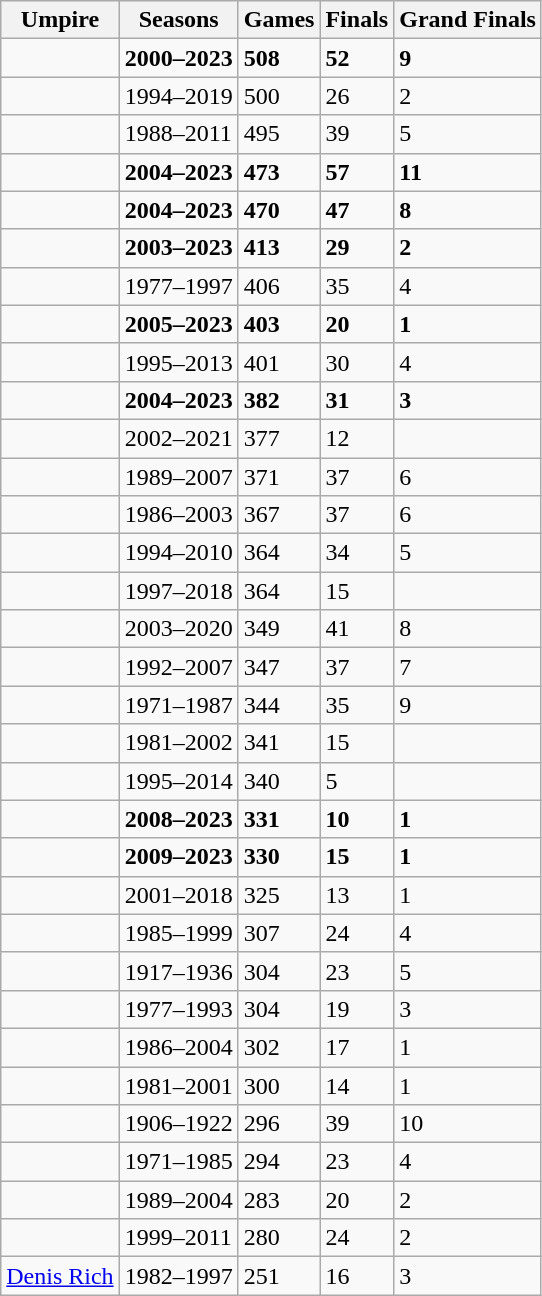<table class="wikitable sortable">
<tr>
<th>Umpire</th>
<th>Seasons</th>
<th>Games</th>
<th>Finals</th>
<th>Grand Finals</th>
</tr>
<tr>
<td><b></b></td>
<td><b><strong>2000–2023</strong></b></td>
<td><b><strong>508</strong></b></td>
<td><b><strong>52</strong></b></td>
<td><b><strong>9</strong></b></td>
</tr>
<tr>
<td></td>
<td>1994–2019</td>
<td>500</td>
<td>26</td>
<td>2</td>
</tr>
<tr>
<td></td>
<td>1988–2011</td>
<td>495</td>
<td>39</td>
<td>5</td>
</tr>
<tr>
<td><strong></strong></td>
<td><strong>2004–2023</strong></td>
<td><strong>473</strong></td>
<td><strong>57</strong></td>
<td><strong>11</strong></td>
</tr>
<tr>
<td><strong></strong></td>
<td><strong>2004–2023</strong></td>
<td><strong>470</strong></td>
<td><strong>47</strong></td>
<td><strong>8</strong></td>
</tr>
<tr>
<td><strong></strong></td>
<td><strong>2003–2023</strong></td>
<td><strong>413</strong></td>
<td><strong>29</strong></td>
<td><strong>2</strong></td>
</tr>
<tr>
<td></td>
<td>1977–1997</td>
<td>406</td>
<td>35</td>
<td>4</td>
</tr>
<tr>
<td><strong></strong></td>
<td><strong>2005–2023</strong></td>
<td><strong>403</strong></td>
<td><strong>20</strong></td>
<td><strong>1</strong></td>
</tr>
<tr>
<td></td>
<td>1995–2013</td>
<td>401</td>
<td>30</td>
<td>4</td>
</tr>
<tr>
<td><strong></strong></td>
<td><strong>2004–2023</strong></td>
<td><strong>382</strong></td>
<td><strong>31</strong></td>
<td><strong>3</strong></td>
</tr>
<tr>
<td></td>
<td>2002–2021</td>
<td>377</td>
<td>12</td>
<td></td>
</tr>
<tr>
<td></td>
<td>1989–2007</td>
<td>371</td>
<td>37</td>
<td>6</td>
</tr>
<tr>
<td></td>
<td>1986–2003</td>
<td>367</td>
<td>37</td>
<td>6</td>
</tr>
<tr>
<td></td>
<td>1994–2010</td>
<td>364</td>
<td>34</td>
<td>5</td>
</tr>
<tr>
<td></td>
<td>1997–2018</td>
<td>364</td>
<td>15</td>
<td></td>
</tr>
<tr>
<td></td>
<td>2003–2020</td>
<td>349</td>
<td>41</td>
<td>8</td>
</tr>
<tr>
<td></td>
<td>1992–2007</td>
<td>347</td>
<td>37</td>
<td>7</td>
</tr>
<tr>
<td></td>
<td>1971–1987</td>
<td>344</td>
<td>35</td>
<td>9</td>
</tr>
<tr>
<td></td>
<td>1981–2002</td>
<td>341</td>
<td>15</td>
<td></td>
</tr>
<tr>
<td></td>
<td>1995–2014</td>
<td>340</td>
<td>5</td>
<td></td>
</tr>
<tr>
<td><b></b></td>
<td><b><strong>2008–2023</strong></b></td>
<td><b><strong>331</strong></b></td>
<td><b><strong>10</strong></b></td>
<td><b><strong>1</strong></b></td>
</tr>
<tr>
<td><b></b></td>
<td><b><strong>2009–2023</strong></b></td>
<td><b><strong>330</strong></b></td>
<td><b><strong>15</strong></b></td>
<td><b><strong>1</strong></b></td>
</tr>
<tr>
<td></td>
<td>2001–2018</td>
<td>325</td>
<td>13</td>
<td>1</td>
</tr>
<tr>
<td></td>
<td>1985–1999</td>
<td>307</td>
<td>24</td>
<td>4</td>
</tr>
<tr>
<td></td>
<td>1917–1936</td>
<td>304</td>
<td>23</td>
<td>5</td>
</tr>
<tr>
<td></td>
<td>1977–1993</td>
<td>304</td>
<td>19</td>
<td>3</td>
</tr>
<tr>
<td></td>
<td>1986–2004</td>
<td>302</td>
<td>17</td>
<td>1</td>
</tr>
<tr>
<td></td>
<td>1981–2001</td>
<td>300</td>
<td>14</td>
<td>1</td>
</tr>
<tr>
<td></td>
<td>1906–1922</td>
<td>296</td>
<td>39</td>
<td>10</td>
</tr>
<tr>
<td></td>
<td>1971–1985</td>
<td>294</td>
<td>23</td>
<td>4</td>
</tr>
<tr>
<td></td>
<td>1989–2004</td>
<td>283</td>
<td>20</td>
<td>2</td>
</tr>
<tr>
<td></td>
<td>1999–2011</td>
<td>280</td>
<td>24</td>
<td>2</td>
</tr>
<tr>
<td><a href='#'>Denis Rich</a></td>
<td>1982–1997</td>
<td>251</td>
<td>16</td>
<td>3</td>
</tr>
</table>
